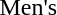<table>
<tr>
<td>Men's</td>
<td></td>
<td></td>
<td></td>
</tr>
</table>
